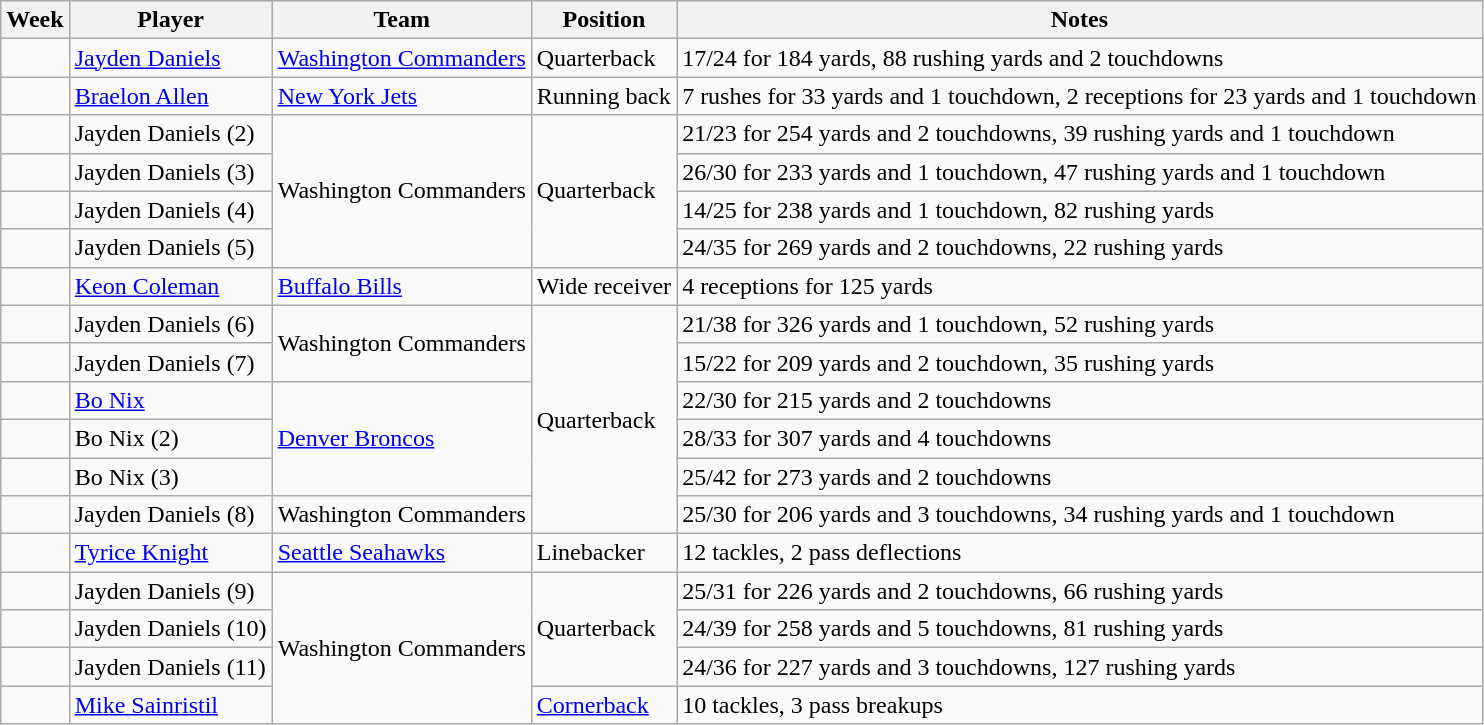<table class="wikitable sortable">
<tr>
<th>Week</th>
<th>Player</th>
<th>Team</th>
<th>Position</th>
<th>Notes</th>
</tr>
<tr>
<td></td>
<td><a href='#'>Jayden Daniels</a></td>
<td><a href='#'>Washington Commanders</a></td>
<td>Quarterback</td>
<td>17/24 for 184 yards, 88 rushing yards and 2 touchdowns</td>
</tr>
<tr>
<td></td>
<td><a href='#'>Braelon Allen</a></td>
<td><a href='#'>New York Jets</a></td>
<td>Running back</td>
<td>7 rushes for 33 yards and 1 touchdown, 2 receptions for 23 yards and 1 touchdown</td>
</tr>
<tr>
<td></td>
<td>Jayden Daniels (2)</td>
<td rowspan="4">Washington Commanders</td>
<td rowspan="4">Quarterback</td>
<td>21/23 for 254 yards and 2 touchdowns, 39 rushing yards and 1 touchdown</td>
</tr>
<tr>
<td></td>
<td>Jayden Daniels (3)</td>
<td>26/30 for 233 yards and 1 touchdown, 47 rushing yards and 1 touchdown</td>
</tr>
<tr>
<td></td>
<td>Jayden Daniels (4)</td>
<td>14/25 for 238 yards and 1 touchdown, 82 rushing yards</td>
</tr>
<tr>
<td></td>
<td>Jayden Daniels (5)</td>
<td>24/35 for 269 yards and 2 touchdowns, 22 rushing yards</td>
</tr>
<tr>
<td></td>
<td><a href='#'>Keon Coleman</a></td>
<td><a href='#'>Buffalo Bills</a></td>
<td>Wide receiver</td>
<td>4 receptions for 125 yards</td>
</tr>
<tr>
<td></td>
<td>Jayden Daniels (6)</td>
<td rowspan="2">Washington Commanders</td>
<td rowspan="6">Quarterback</td>
<td>21/38 for 326 yards and 1 touchdown, 52 rushing yards</td>
</tr>
<tr>
<td></td>
<td>Jayden Daniels (7)</td>
<td>15/22 for 209 yards and 2 touchdown, 35 rushing yards</td>
</tr>
<tr>
<td></td>
<td><a href='#'>Bo Nix</a></td>
<td rowspan="3"><a href='#'>Denver Broncos</a></td>
<td>22/30 for 215 yards and 2 touchdowns</td>
</tr>
<tr>
<td></td>
<td>Bo Nix (2)</td>
<td>28/33 for 307 yards and 4 touchdowns</td>
</tr>
<tr>
<td></td>
<td>Bo Nix (3)</td>
<td>25/42 for 273 yards and 2 touchdowns</td>
</tr>
<tr>
<td></td>
<td>Jayden Daniels (8)</td>
<td>Washington Commanders</td>
<td>25/30 for 206 yards and 3 touchdowns, 34 rushing yards and 1 touchdown</td>
</tr>
<tr>
<td></td>
<td><a href='#'>Tyrice Knight</a></td>
<td><a href='#'>Seattle Seahawks</a></td>
<td>Linebacker</td>
<td>12 tackles, 2 pass deflections</td>
</tr>
<tr>
<td></td>
<td>Jayden Daniels (9)</td>
<td rowspan="4">Washington Commanders</td>
<td rowspan="3">Quarterback</td>
<td>25/31 for 226 yards and 2 touchdowns, 66 rushing yards</td>
</tr>
<tr>
<td></td>
<td>Jayden Daniels (10)</td>
<td>24/39 for 258 yards and 5 touchdowns, 81 rushing yards</td>
</tr>
<tr>
<td></td>
<td>Jayden Daniels (11)</td>
<td>24/36 for 227 yards and 3 touchdowns, 127 rushing yards</td>
</tr>
<tr>
<td></td>
<td><a href='#'>Mike Sainristil</a></td>
<td><a href='#'>Cornerback</a></td>
<td>10 tackles, 3 pass breakups</td>
</tr>
</table>
